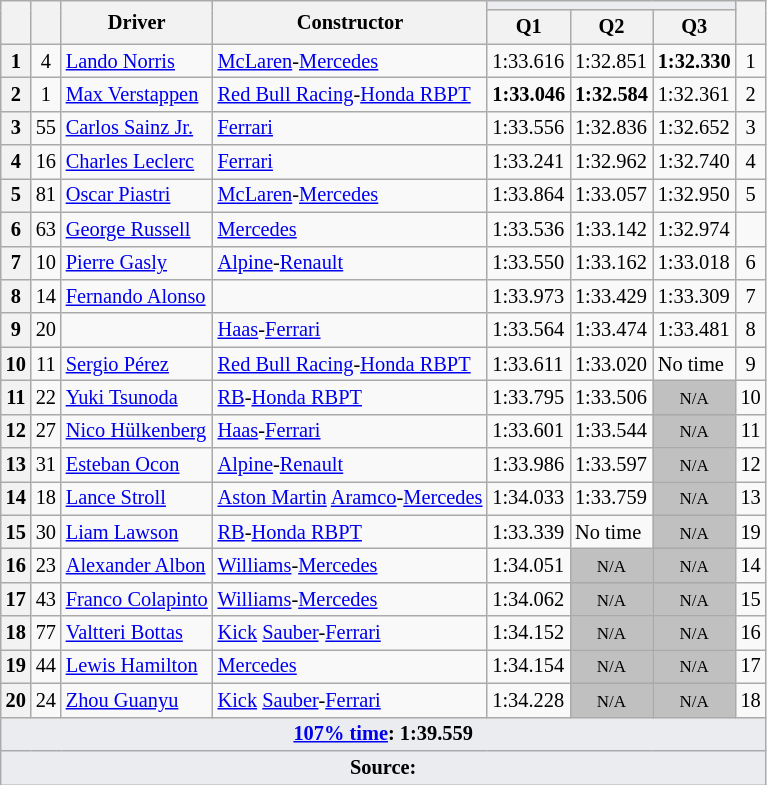<table class="wikitable sortable" style="font-size: 85%;">
<tr>
<th rowspan="2"></th>
<th rowspan="2"></th>
<th rowspan="2">Driver</th>
<th rowspan="2">Constructor</th>
<th colspan="3" style="background:#eaecf0; text-align:center;"></th>
<th rowspan="2"></th>
</tr>
<tr>
<th scope="col">Q1</th>
<th scope="col">Q2</th>
<th scope="col">Q3</th>
</tr>
<tr>
<th scope="row">1</th>
<td align="center">4</td>
<td data-sort-value="aaa"> <a href='#'>Lando Norris</a></td>
<td><a href='#'>McLaren</a>-<a href='#'>Mercedes</a></td>
<td>1:33.616</td>
<td>1:32.851</td>
<td><strong>1:32.330</strong></td>
<td align="center">1</td>
</tr>
<tr>
<th scope="row">2</th>
<td align="center">1</td>
<td data-sort-value="aaa"> <a href='#'>Max Verstappen</a></td>
<td><a href='#'>Red Bull Racing</a>-<a href='#'>Honda RBPT</a></td>
<td><strong>1:33.046</strong></td>
<td><strong>1:32.584</strong></td>
<td>1:32.361</td>
<td align="center">2</td>
</tr>
<tr>
<th scope="row">3</th>
<td align="center">55</td>
<td data-sort-value="aaa"> <a href='#'>Carlos Sainz Jr.</a></td>
<td><a href='#'>Ferrari</a></td>
<td>1:33.556</td>
<td>1:32.836</td>
<td>1:32.652</td>
<td align="center">3</td>
</tr>
<tr>
<th scope="row">4</th>
<td align="center">16</td>
<td data-sort-value="aaa"> <a href='#'>Charles Leclerc</a></td>
<td><a href='#'>Ferrari</a></td>
<td>1:33.241</td>
<td>1:32.962</td>
<td>1:32.740</td>
<td align="center">4</td>
</tr>
<tr>
<th scope="row">5</th>
<td align="center">81</td>
<td data-sort-value="aaa"> <a href='#'>Oscar Piastri</a></td>
<td><a href='#'>McLaren</a>-<a href='#'>Mercedes</a></td>
<td>1:33.864</td>
<td>1:33.057</td>
<td>1:32.950</td>
<td align="center">5</td>
</tr>
<tr>
<th scope="row">6</th>
<td align="center">63</td>
<td data-sort-value="aaa"> <a href='#'>George Russell</a></td>
<td><a href='#'>Mercedes</a></td>
<td>1:33.536</td>
<td>1:33.142</td>
<td>1:32.974</td>
<td align="center"></td>
</tr>
<tr>
<th scope="row">7</th>
<td align="center">10</td>
<td data-sort-value="aaa"> <a href='#'>Pierre Gasly</a></td>
<td><a href='#'>Alpine</a>-<a href='#'>Renault</a></td>
<td>1:33.550</td>
<td>1:33.162</td>
<td>1:33.018</td>
<td align="center">6</td>
</tr>
<tr>
<th scope="row">8</th>
<td align="center">14</td>
<td data-sort-value="aaa"> <a href='#'>Fernando Alonso</a></td>
<td></td>
<td>1:33.973</td>
<td>1:33.429</td>
<td>1:33.309</td>
<td align="center">7</td>
</tr>
<tr>
<th scope="row">9</th>
<td align="center">20</td>
<td data-sort-value="aaa"></td>
<td><a href='#'>Haas</a>-<a href='#'>Ferrari</a></td>
<td>1:33.564</td>
<td>1:33.474</td>
<td>1:33.481</td>
<td align="center">8</td>
</tr>
<tr>
<th scope="row">10</th>
<td align="center">11</td>
<td data-sort-value="aaa"> <a href='#'>Sergio Pérez</a></td>
<td><a href='#'>Red Bull Racing</a>-<a href='#'>Honda RBPT</a></td>
<td>1:33.611</td>
<td>1:33.020</td>
<td data-sort-value="2">No time</td>
<td align="center">9</td>
</tr>
<tr>
<th scope="row">11</th>
<td align="center">22</td>
<td data-sort-value="aaa"> <a href='#'>Yuki Tsunoda</a></td>
<td><a href='#'>RB</a>-<a href='#'>Honda RBPT</a></td>
<td>1:33.795</td>
<td>1:33.506</td>
<td style="background: silver" align="center" data-sort-value="11"><small>N/A</small></td>
<td align="center">10</td>
</tr>
<tr>
<th scope="row">12</th>
<td align="center">27</td>
<td data-sort-value="aaa"> <a href='#'>Nico Hülkenberg</a></td>
<td><a href='#'>Haas</a>-<a href='#'>Ferrari</a></td>
<td>1:33.601</td>
<td>1:33.544</td>
<td style="background: silver" align="center" data-sort-value="12"><small>N/A</small></td>
<td align="center">11</td>
</tr>
<tr>
<th scope="row">13</th>
<td align="center">31</td>
<td data-sort-value="aaa"> <a href='#'>Esteban Ocon</a></td>
<td><a href='#'>Alpine</a>-<a href='#'>Renault</a></td>
<td>1:33.986</td>
<td>1:33.597</td>
<td style="background: silver" align="center" data-sort-value="13"><small>N/A</small></td>
<td align="center">12</td>
</tr>
<tr>
<th scope="row">14</th>
<td align="center">18</td>
<td data-sort-value="aaa"> <a href='#'>Lance Stroll</a></td>
<td><a href='#'>Aston Martin</a> <a href='#'>Aramco</a>-<a href='#'>Mercedes</a></td>
<td>1:34.033</td>
<td>1:33.759</td>
<td style="background: silver" align="center" data-sort-value="14"><small>N/A</small></td>
<td align="center">13</td>
</tr>
<tr>
<th scope="row">15</th>
<td align="center">30</td>
<td data-sort-value="aaa"> <a href='#'>Liam Lawson</a></td>
<td nowrap><a href='#'>RB</a>-<a href='#'>Honda RBPT</a></td>
<td>1:33.339</td>
<td data-sort-value="2">No time</td>
<td style="background: silver" align="center" data-sort-value="15"><small>N/A</small></td>
<td align="center">19</td>
</tr>
<tr>
<th scope="row">16</th>
<td align="center">23</td>
<td data-sort-value="aaa"> <a href='#'>Alexander Albon</a></td>
<td><a href='#'>Williams</a>-<a href='#'>Mercedes</a></td>
<td>1:34.051</td>
<td style="background: silver" align="center" data-sort-value="16"><small>N/A</small></td>
<td style="background: silver" align="center" data-sort-value="16"><small>N/A</small></td>
<td align="center">14</td>
</tr>
<tr>
<th scope="row">17</th>
<td align="center">43</td>
<td data-sort-value="aaa"> <a href='#'>Franco Colapinto</a></td>
<td><a href='#'>Williams</a>-<a href='#'>Mercedes</a></td>
<td>1:34.062</td>
<td style="background: silver" align="center" data-sort-value="17"><small>N/A</small></td>
<td style="background: silver" align="center" data-sort-value="17"><small>N/A</small></td>
<td align="center">15</td>
</tr>
<tr>
<th scope="row">18</th>
<td align="center">77</td>
<td data-sort-value="aaa"> <a href='#'>Valtteri Bottas</a></td>
<td><a href='#'>Kick</a> <a href='#'>Sauber</a>-<a href='#'>Ferrari</a></td>
<td>1:34.152</td>
<td style="background: silver" align="center" data-sort-value="18"><small>N/A</small></td>
<td style="background: silver" align="center" data-sort-value="18"><small>N/A</small></td>
<td align="center">16</td>
</tr>
<tr>
<th scope="row">19</th>
<td align="center">44</td>
<td data-sort-value="aaa"> <a href='#'>Lewis Hamilton</a></td>
<td><a href='#'>Mercedes</a></td>
<td>1:34.154</td>
<td style="background: silver" align="center" data-sort-value="19"><small>N/A</small></td>
<td style="background: silver" align="center" data-sort-value="19"><small>N/A</small></td>
<td align="center">17</td>
</tr>
<tr>
<th scope="row">20</th>
<td align="center">24</td>
<td data-sort-value="aaa"> <a href='#'>Zhou Guanyu</a></td>
<td><a href='#'>Kick</a> <a href='#'>Sauber</a>-<a href='#'>Ferrari</a></td>
<td>1:34.228</td>
<td style="background: silver" align="center" data-sort-value="20"><small>N/A</small></td>
<td style="background: silver" align="center" data-sort-value="20"><small>N/A</small></td>
<td align="center">18</td>
</tr>
<tr class="sortbottom">
<td colspan="8" style="background-color:#eaecf0;text-align:center"><strong><a href='#'>107% time</a>: 1:39.559</strong></td>
</tr>
<tr class="sortbottom">
<td colspan="8" style="background-color:#eaecf0;text-align:center"><strong>Source:</strong></td>
</tr>
</table>
